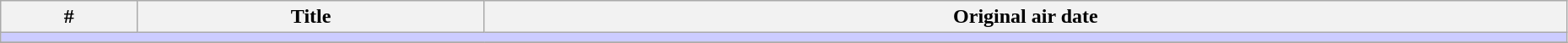<table class="wikitable" width="98%">
<tr>
<th>#</th>
<th>Title</th>
<th>Original air date</th>
</tr>
<tr>
<td colspan="150" bgcolor="#CCF"></td>
</tr>
<tr>
</tr>
</table>
